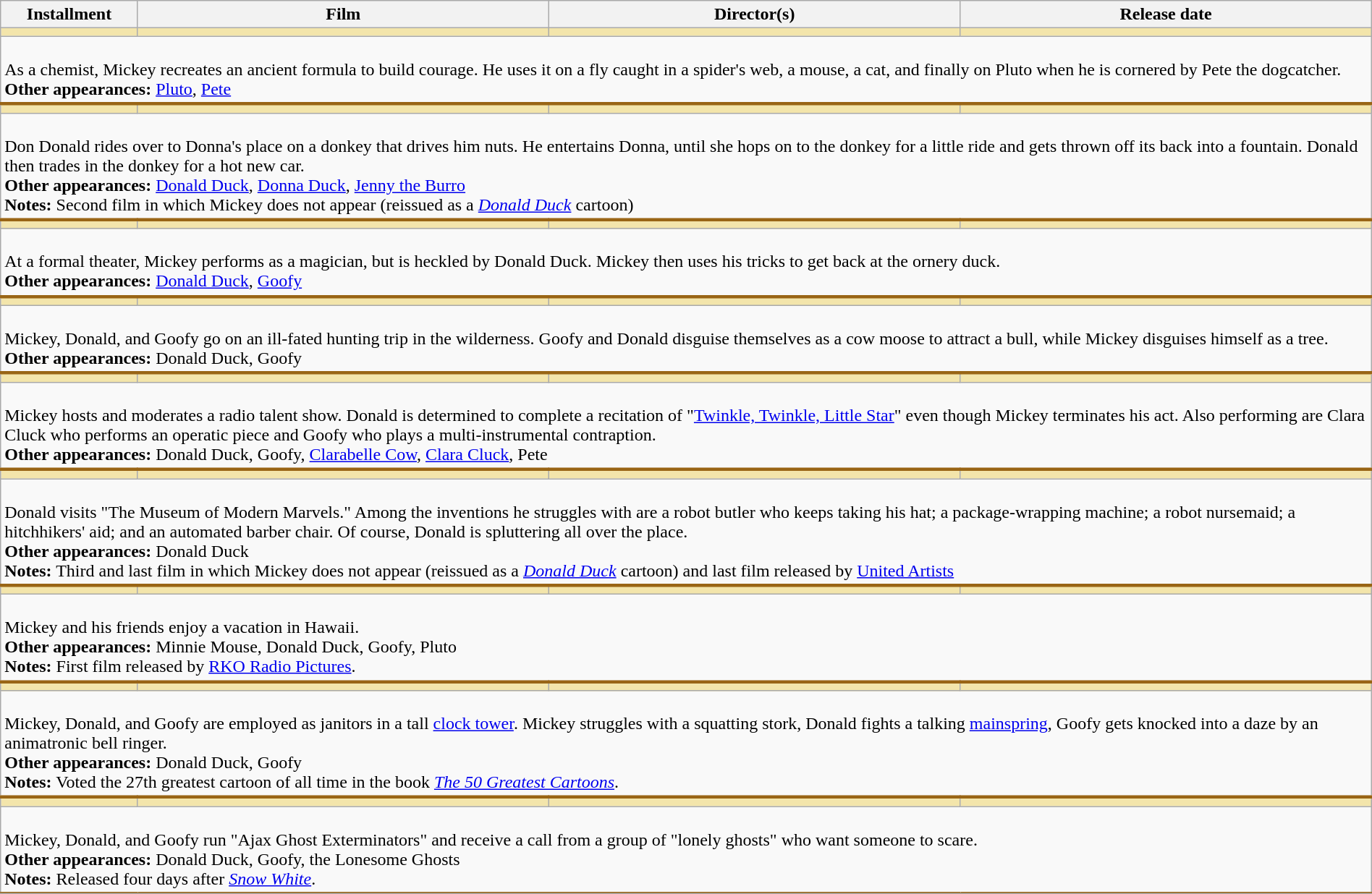<table class="wikitable sortable" width="100%">
<tr>
<th width="10%">Installment</th>
<th width="30%">Film</th>
<th width="30%">Director(s)</th>
<th width="30%">Release date</th>
</tr>
<tr>
<td style="background-color: #F3E5AB"></td>
<td style="background-color: #F3E5AB"></td>
<td style="background-color: #F3E5AB"></td>
<td style="background-color: #F3E5AB"></td>
</tr>
<tr class="expand-child" style="border-bottom: 3px solid #996515;">
<td colspan="4"><br>As a chemist, Mickey recreates an ancient formula to build courage. He uses it on a fly caught in a spider's web, a mouse, a cat, and finally on Pluto when he is cornered by Pete the dogcatcher.<br><strong>Other appearances:</strong> <a href='#'>Pluto</a>, <a href='#'>Pete</a></td>
</tr>
<tr>
<td style="background-color: #F3E5AB"></td>
<td style="background-color: #F3E5AB"></td>
<td style="background-color: #F3E5AB"></td>
<td style="background-color: #F3E5AB"></td>
</tr>
<tr class="expand-child" style="border-bottom: 3px solid #996515;">
<td colspan="4"><br>Don Donald rides over to Donna's place on a donkey that drives him nuts. He entertains Donna, until she hops on to the donkey for a little ride and gets thrown off its back into a fountain. Donald then trades in the donkey for a hot new car.<br><strong>Other appearances:</strong> <a href='#'>Donald Duck</a>, <a href='#'>Donna Duck</a>, <a href='#'>Jenny the Burro</a><br><strong>Notes:</strong> Second film in which Mickey does not appear (reissued as a <em><a href='#'>Donald Duck</a></em> cartoon)</td>
</tr>
<tr>
<td style="background-color: #F3E5AB"></td>
<td style="background-color: #F3E5AB"></td>
<td style="background-color: #F3E5AB"></td>
<td style="background-color: #F3E5AB"></td>
</tr>
<tr class="expand-child" style="border-bottom: 3px solid #996515;">
<td colspan="4"><br>At a formal theater, Mickey performs as a magician, but is heckled by Donald Duck. Mickey then uses his tricks to get back at the ornery duck.<br><strong>Other appearances:</strong> <a href='#'>Donald Duck</a>, <a href='#'>Goofy</a></td>
</tr>
<tr>
<td style="background-color: #F3E5AB"></td>
<td style="background-color: #F3E5AB"></td>
<td style="background-color: #F3E5AB"></td>
<td style="background-color: #F3E5AB"></td>
</tr>
<tr class="expand-child" style="border-bottom: 3px solid #996515;">
<td colspan="4"><br>Mickey, Donald, and Goofy go on an ill-fated hunting trip in the wilderness. Goofy and Donald disguise themselves as a cow moose to attract a bull, while Mickey disguises himself as a tree.<br><strong>Other appearances:</strong> Donald Duck, Goofy</td>
</tr>
<tr>
<td style="background-color: #F3E5AB"></td>
<td style="background-color: #F3E5AB"></td>
<td style="background-color: #F3E5AB"></td>
<td style="background-color: #F3E5AB"></td>
</tr>
<tr class="expand-child" style="border-bottom: 3px solid #996515;">
<td colspan="4"><br>Mickey hosts and moderates a radio talent show. Donald is determined to complete a recitation of "<a href='#'>Twinkle, Twinkle, Little Star</a>" even though Mickey terminates his act. Also performing are Clara Cluck who performs an operatic piece and Goofy who plays a multi-instrumental contraption.<br><strong>Other appearances:</strong> Donald Duck, Goofy, <a href='#'>Clarabelle Cow</a>, <a href='#'>Clara Cluck</a>, Pete</td>
</tr>
<tr>
<td style="background-color: #F3E5AB"></td>
<td style="background-color: #F3E5AB"></td>
<td style="background-color: #F3E5AB"></td>
<td style="background-color: #F3E5AB"></td>
</tr>
<tr class="expand-child" style="border-bottom: 3px solid #996515;">
<td colspan="4"><br>Donald visits "The Museum of Modern Marvels." Among the inventions he struggles with are a robot butler who keeps taking his hat; a package-wrapping machine; a robot nursemaid; a hitchhikers' aid; and an automated barber chair. Of course, Donald is spluttering all over the place.<br><strong>Other appearances:</strong> Donald Duck<br><strong>Notes:</strong> Third and last film in which Mickey does not appear (reissued as a <em><a href='#'>Donald Duck</a></em> cartoon) and last film released by <a href='#'>United Artists</a></td>
</tr>
<tr>
<td style="background-color: #F3E5AB"></td>
<td style="background-color: #F3E5AB"></td>
<td style="background-color: #F3E5AB"></td>
<td style="background-color: #F3E5AB"></td>
</tr>
<tr class="expand-child" style="border-bottom: 3px solid #996515;">
<td colspan="4"><br>Mickey and his friends enjoy a vacation in Hawaii.<br><strong>Other appearances:</strong> Minnie Mouse, Donald Duck, Goofy, Pluto<br><strong>Notes:</strong> First film released by <a href='#'>RKO Radio Pictures</a>.</td>
</tr>
<tr>
<td style="background-color: #F3E5AB"></td>
<td style="background-color: #F3E5AB"></td>
<td style="background-color: #F3E5AB"></td>
<td style="background-color: #F3E5AB"></td>
</tr>
<tr class="expand-child" style="border-bottom: 3px solid #996515;">
<td colspan="4"><br>Mickey, Donald, and Goofy are employed as janitors in a tall <a href='#'>clock tower</a>. Mickey struggles with a squatting stork, Donald fights a talking <a href='#'>mainspring</a>, Goofy gets knocked into a daze by an animatronic bell ringer.<br><strong>Other appearances:</strong> Donald Duck, Goofy<br><strong>Notes:</strong> Voted the 27th greatest cartoon of all time in the book <em><a href='#'>The 50 Greatest Cartoons</a></em>.</td>
</tr>
<tr>
<td style="background-color: #F3E5AB"></td>
<td style="background-color: #F3E5AB"></td>
<td style="background-color: #F3E5AB"></td>
<td style="background-color: #F3E5AB"></td>
</tr>
<tr class="expand-child" style="border-bottom: 3px solid #996515;">
<td colspan="4"><br>Mickey, Donald, and Goofy run "Ajax Ghost Exterminators" and receive a call from a group of "lonely ghosts" who want someone to scare.<br><strong>Other appearances:</strong> Donald Duck, Goofy, the Lonesome Ghosts<br><strong>Notes:</strong> Released four days after <em><a href='#'>Snow White</a></em>.</td>
</tr>
<tr>
</tr>
</table>
